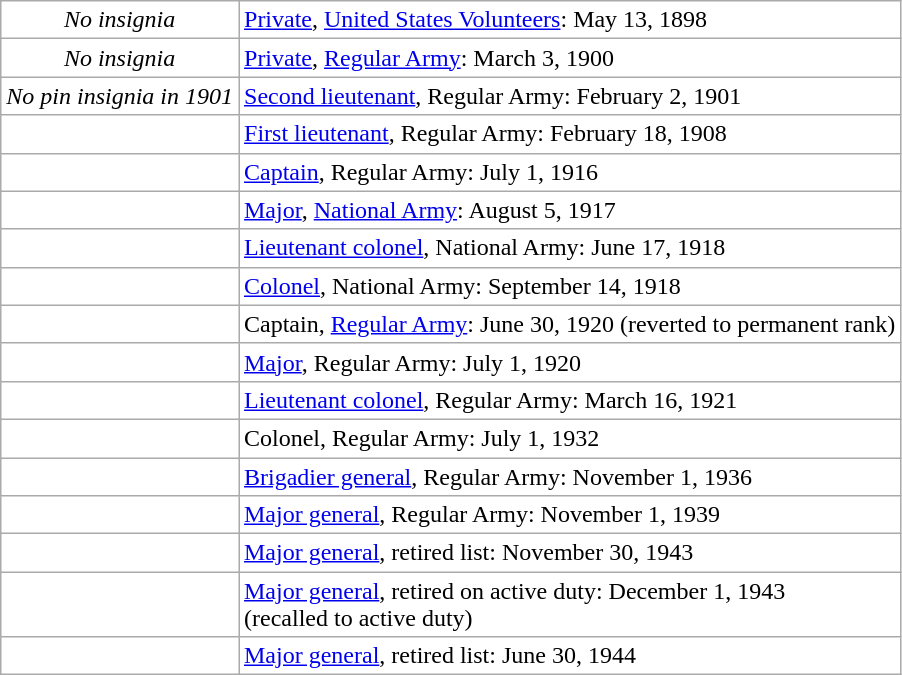<table class="wikitable" style="background:white">
<tr>
<td align="center"><em>No insignia</em></td>
<td><a href='#'>Private</a>, <a href='#'>United States Volunteers</a>: May 13, 1898</td>
</tr>
<tr>
<td align="center"><em>No insignia</em></td>
<td><a href='#'>Private</a>, <a href='#'>Regular Army</a>: March 3, 1900</td>
</tr>
<tr>
<td align="center"><em>No pin insignia in 1901</em></td>
<td><a href='#'>Second lieutenant</a>, Regular Army: February 2, 1901</td>
</tr>
<tr>
<td align="center"></td>
<td><a href='#'>First lieutenant</a>, Regular Army: February 18, 1908</td>
</tr>
<tr>
<td align="center"></td>
<td><a href='#'>Captain</a>, Regular Army: July 1, 1916</td>
</tr>
<tr>
<td align="center"></td>
<td><a href='#'>Major</a>, <a href='#'>National Army</a>: August 5, 1917</td>
</tr>
<tr>
<td align="center"></td>
<td><a href='#'>Lieutenant colonel</a>, National Army: June 17, 1918</td>
</tr>
<tr>
<td align="center"></td>
<td><a href='#'>Colonel</a>, National Army: September 14, 1918</td>
</tr>
<tr>
<td align="center"></td>
<td>Captain, <a href='#'>Regular Army</a>: June 30, 1920 (reverted to permanent rank)</td>
</tr>
<tr>
<td align="center"></td>
<td><a href='#'>Major</a>, Regular Army: July 1, 1920</td>
</tr>
<tr>
<td align="center"></td>
<td><a href='#'>Lieutenant colonel</a>, Regular Army: March 16, 1921</td>
</tr>
<tr>
<td align="center"></td>
<td>Colonel, Regular Army: July 1, 1932</td>
</tr>
<tr>
<td align="center"></td>
<td><a href='#'>Brigadier general</a>, Regular Army: November 1, 1936</td>
</tr>
<tr>
<td align="center"></td>
<td><a href='#'>Major general</a>, Regular Army: November 1, 1939</td>
</tr>
<tr>
<td align="center"></td>
<td><a href='#'>Major general</a>, retired list: November 30, 1943</td>
</tr>
<tr>
<td align="center"></td>
<td><a href='#'>Major general</a>, retired on active duty: December 1, 1943<br>(recalled to active duty)</td>
</tr>
<tr>
<td align="center"></td>
<td><a href='#'>Major general</a>, retired list: June 30, 1944</td>
</tr>
</table>
